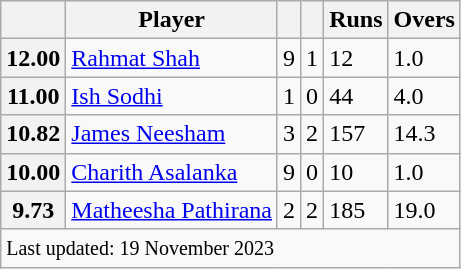<table class="wikitable sortable">
<tr>
<th></th>
<th>Player</th>
<th></th>
<th></th>
<th>Runs</th>
<th>Overs</th>
</tr>
<tr>
<th scope=row>12.00</th>
<td> <a href='#'>Rahmat Shah</a></td>
<td>9</td>
<td>1</td>
<td>12</td>
<td>1.0</td>
</tr>
<tr>
<th scope=row>11.00</th>
<td> <a href='#'>Ish Sodhi</a></td>
<td>1</td>
<td>0</td>
<td>44</td>
<td>4.0</td>
</tr>
<tr>
<th scope=row>10.82</th>
<td> <a href='#'>James Neesham</a></td>
<td>3</td>
<td>2</td>
<td>157</td>
<td>14.3</td>
</tr>
<tr>
<th scope=row>10.00</th>
<td> <a href='#'>Charith Asalanka</a></td>
<td>9</td>
<td>0</td>
<td>10</td>
<td>1.0</td>
</tr>
<tr>
<th scope=row>9.73</th>
<td> <a href='#'>Matheesha Pathirana</a></td>
<td>2</td>
<td>2</td>
<td>185</td>
<td>19.0</td>
</tr>
<tr>
<td colspan="6"><small>Last updated: 19 November 2023</small></td>
</tr>
</table>
